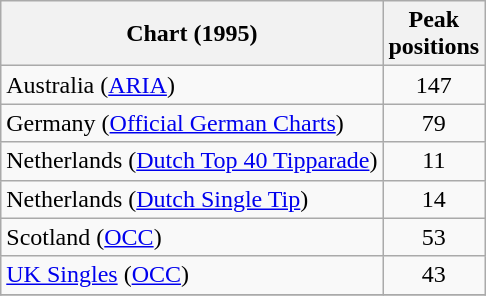<table class="wikitable sortable">
<tr>
<th align="left">Chart (1995)</th>
<th align="center">Peak<br>positions</th>
</tr>
<tr>
<td align="left">Australia (<a href='#'>ARIA</a>)</td>
<td align="center">147</td>
</tr>
<tr>
<td align="left">Germany (<a href='#'>Official German Charts</a>)</td>
<td align="center">79</td>
</tr>
<tr>
<td align="left">Netherlands (<a href='#'>Dutch Top 40 Tipparade</a>)</td>
<td align="center">11</td>
</tr>
<tr>
<td align="left">Netherlands (<a href='#'>Dutch Single Tip</a>)</td>
<td align="center">14</td>
</tr>
<tr>
<td align="left">Scotland (<a href='#'>OCC</a>)</td>
<td align="center">53</td>
</tr>
<tr>
<td align="left"><a href='#'>UK Singles</a> (<a href='#'>OCC</a>)</td>
<td align="center">43</td>
</tr>
<tr>
</tr>
</table>
